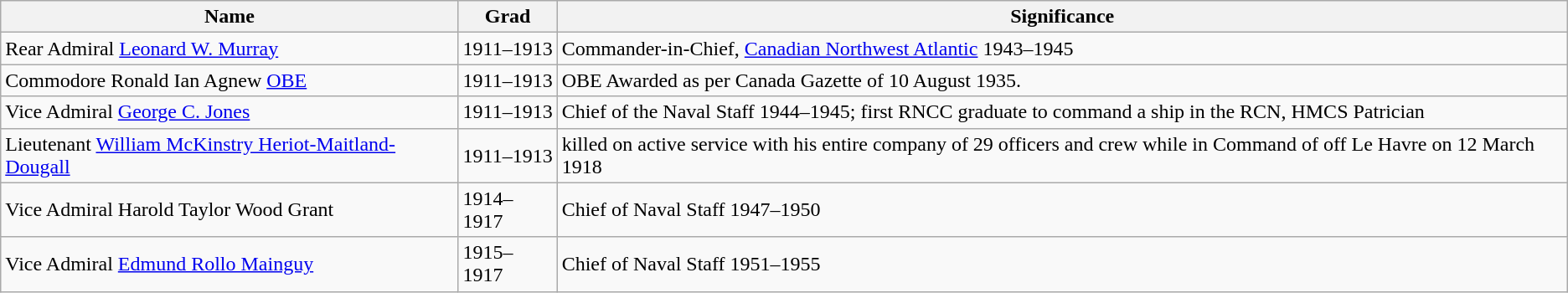<table class="wikitable">
<tr>
<th>Name</th>
<th>Grad</th>
<th>Significance</th>
</tr>
<tr>
<td>Rear Admiral <a href='#'>Leonard W. Murray</a></td>
<td>1911–1913</td>
<td>Commander-in-Chief, <a href='#'>Canadian Northwest Atlantic</a> 1943–1945</td>
</tr>
<tr>
<td>Commodore Ronald Ian Agnew <a href='#'>OBE</a></td>
<td>1911–1913</td>
<td>OBE Awarded as per Canada Gazette of 10 August 1935.</td>
</tr>
<tr>
<td>Vice Admiral <a href='#'>George C. Jones</a></td>
<td>1911–1913</td>
<td>Chief of the Naval Staff 1944–1945; first RNCC graduate to command a ship in the RCN, HMCS Patrician</td>
</tr>
<tr>
<td>Lieutenant <a href='#'>William McKinstry Heriot-Maitland-Dougall</a></td>
<td>1911–1913</td>
<td>killed on active service with his entire company of 29 officers and crew while in Command of  off Le Havre on 12 March 1918</td>
</tr>
<tr>
<td>Vice Admiral Harold Taylor Wood Grant</td>
<td>1914–1917</td>
<td>Chief of Naval Staff 1947–1950</td>
</tr>
<tr>
<td>Vice Admiral <a href='#'>Edmund Rollo Mainguy</a></td>
<td>1915–1917</td>
<td>Chief of Naval Staff 1951–1955</td>
</tr>
</table>
